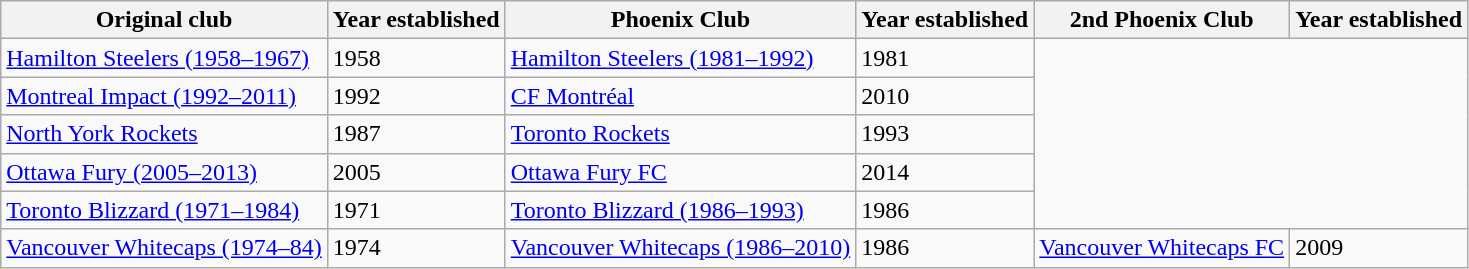<table class="wikitable">
<tr>
<th>Original club</th>
<th>Year established</th>
<th>Phoenix Club</th>
<th>Year established</th>
<th>2nd Phoenix Club</th>
<th>Year established</th>
</tr>
<tr>
<td><a href='#'>Hamilton Steelers (1958–1967)</a></td>
<td>1958</td>
<td><a href='#'>Hamilton Steelers (1981–1992)</a></td>
<td>1981</td>
</tr>
<tr>
<td><a href='#'>Montreal Impact (1992–2011)</a></td>
<td>1992</td>
<td><a href='#'>CF Montréal</a></td>
<td>2010</td>
</tr>
<tr>
<td><a href='#'>North York Rockets</a></td>
<td>1987</td>
<td><a href='#'>Toronto Rockets</a></td>
<td>1993</td>
</tr>
<tr>
<td><a href='#'>Ottawa Fury (2005–2013)</a></td>
<td>2005</td>
<td><a href='#'>Ottawa Fury FC</a></td>
<td>2014</td>
</tr>
<tr>
<td><a href='#'>Toronto Blizzard (1971–1984)</a></td>
<td>1971</td>
<td><a href='#'>Toronto Blizzard (1986–1993)</a></td>
<td>1986</td>
</tr>
<tr>
<td><a href='#'>Vancouver Whitecaps (1974–84)</a></td>
<td>1974</td>
<td><a href='#'>Vancouver Whitecaps (1986–2010)</a></td>
<td>1986</td>
<td><a href='#'>Vancouver Whitecaps FC</a></td>
<td>2009</td>
</tr>
</table>
